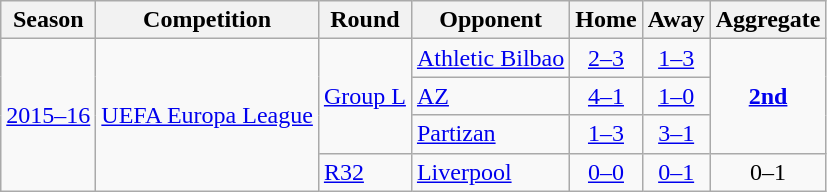<table class="wikitable">
<tr>
<th>Season</th>
<th>Competition</th>
<th>Round</th>
<th>Opponent</th>
<th>Home</th>
<th>Away</th>
<th>Aggregate</th>
</tr>
<tr>
<td rowspan="4"><a href='#'>2015–16</a></td>
<td rowspan="4"><a href='#'>UEFA Europa League</a></td>
<td rowspan="3"><a href='#'>Group L</a></td>
<td> <a href='#'>Athletic Bilbao</a></td>
<td style="text-align:center;"><a href='#'>2–3</a></td>
<td style="text-align:center;"><a href='#'>1–3</a></td>
<td rowspan=3 style="text-align:center;"><strong><a href='#'>2nd</a></strong></td>
</tr>
<tr>
<td> <a href='#'>AZ</a></td>
<td style="text-align:center;"><a href='#'>4–1</a></td>
<td style="text-align:center;"><a href='#'>1–0</a></td>
</tr>
<tr>
<td> <a href='#'>Partizan</a></td>
<td style="text-align:center;"><a href='#'>1–3</a></td>
<td style="text-align:center;"><a href='#'>3–1</a></td>
</tr>
<tr>
<td><a href='#'>R32</a></td>
<td> <a href='#'>Liverpool</a></td>
<td style="text-align:center;"><a href='#'>0–0</a></td>
<td style="text-align:center;"><a href='#'>0–1</a></td>
<td style="text-align:center;">0–1</td>
</tr>
</table>
